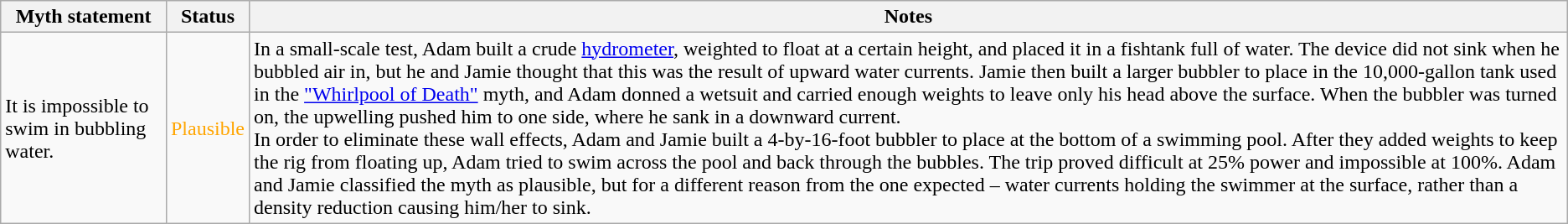<table class="wikitable plainrowheaders">
<tr>
<th>Myth statement</th>
<th>Status</th>
<th>Notes</th>
</tr>
<tr>
<td>It is impossible to swim in bubbling water.</td>
<td style="color:orange">Plausible</td>
<td>In a small-scale test, Adam built a crude <a href='#'>hydrometer</a>, weighted to float at a certain height, and placed it in a fishtank full of water. The device did not sink when he bubbled air in, but he and Jamie thought that this was the result of upward water currents. Jamie then built a larger bubbler to place in the 10,000-gallon tank used in the <a href='#'>"Whirlpool of Death"</a> myth, and Adam donned a wetsuit and carried enough weights to leave only his head above the surface. When the bubbler was turned on, the upwelling pushed him to one side, where he sank in a downward current.<br>In order to eliminate these wall effects, Adam and Jamie built a 4-by-16-foot bubbler to place at the bottom of a swimming pool. After they added weights to keep the rig from floating up, Adam tried to swim across the pool and back through the bubbles. The trip proved difficult at 25% power and impossible at 100%. Adam and Jamie classified the myth as plausible, but for a different reason from the one expected – water currents holding the swimmer at the surface, rather than a density reduction causing him/her to sink.</td>
</tr>
</table>
